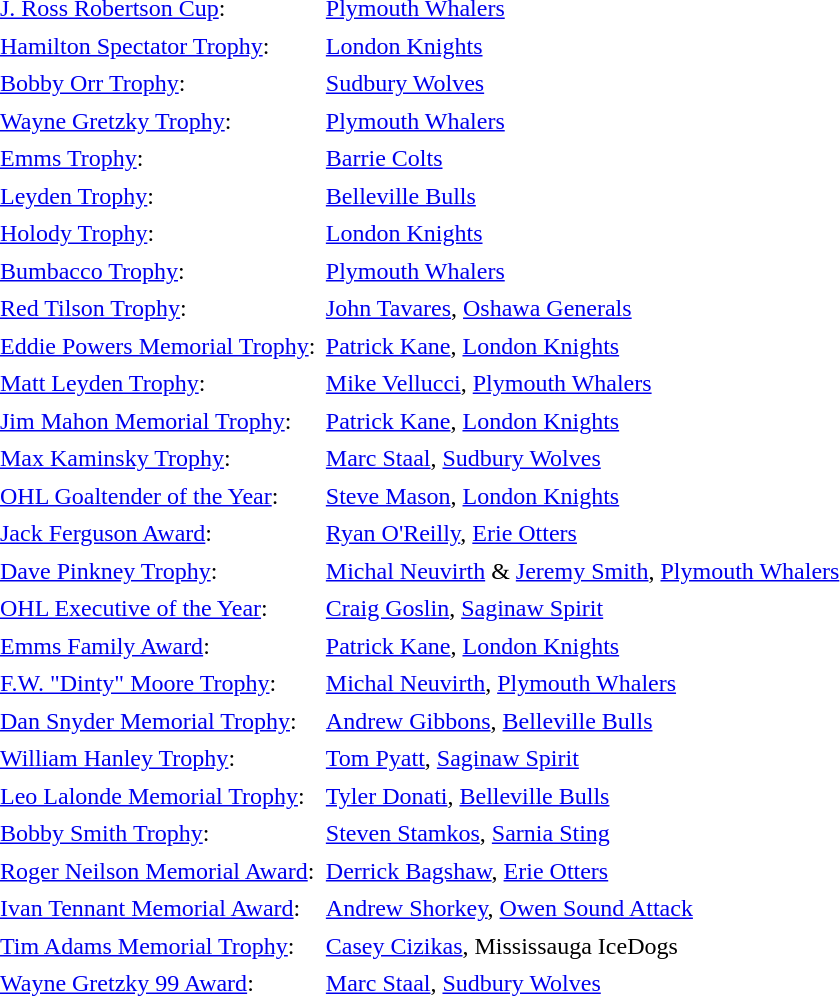<table cellpadding="3" cellspacing="1">
<tr>
<td><a href='#'>J. Ross Robertson Cup</a>:</td>
<td><a href='#'>Plymouth Whalers</a></td>
</tr>
<tr>
<td><a href='#'>Hamilton Spectator Trophy</a>:</td>
<td><a href='#'>London Knights</a></td>
</tr>
<tr>
<td><a href='#'>Bobby Orr Trophy</a>:</td>
<td><a href='#'>Sudbury Wolves</a></td>
</tr>
<tr>
<td><a href='#'>Wayne Gretzky Trophy</a>:</td>
<td><a href='#'>Plymouth Whalers</a></td>
</tr>
<tr>
<td><a href='#'>Emms Trophy</a>:</td>
<td><a href='#'>Barrie Colts</a></td>
</tr>
<tr>
<td><a href='#'>Leyden Trophy</a>:</td>
<td><a href='#'>Belleville Bulls</a></td>
</tr>
<tr>
<td><a href='#'>Holody Trophy</a>:</td>
<td><a href='#'>London Knights</a></td>
</tr>
<tr>
<td><a href='#'>Bumbacco Trophy</a>:</td>
<td><a href='#'>Plymouth Whalers</a></td>
</tr>
<tr>
<td><a href='#'>Red Tilson Trophy</a>:</td>
<td><a href='#'>John Tavares</a>, <a href='#'>Oshawa Generals</a></td>
</tr>
<tr>
<td><a href='#'>Eddie Powers Memorial Trophy</a>:</td>
<td><a href='#'>Patrick Kane</a>, <a href='#'>London Knights</a></td>
</tr>
<tr>
<td><a href='#'>Matt Leyden Trophy</a>:</td>
<td><a href='#'>Mike Vellucci</a>, <a href='#'>Plymouth Whalers</a></td>
</tr>
<tr>
<td><a href='#'>Jim Mahon Memorial Trophy</a>:</td>
<td><a href='#'>Patrick Kane</a>, <a href='#'>London Knights</a></td>
</tr>
<tr>
<td><a href='#'>Max Kaminsky Trophy</a>:</td>
<td><a href='#'>Marc Staal</a>, <a href='#'>Sudbury Wolves</a></td>
</tr>
<tr>
<td><a href='#'>OHL Goaltender of the Year</a>:</td>
<td><a href='#'>Steve Mason</a>, <a href='#'>London Knights</a></td>
</tr>
<tr>
<td><a href='#'>Jack Ferguson Award</a>:</td>
<td><a href='#'>Ryan O'Reilly</a>, <a href='#'>Erie Otters</a></td>
</tr>
<tr>
<td><a href='#'>Dave Pinkney Trophy</a>:</td>
<td><a href='#'>Michal Neuvirth</a> & <a href='#'>Jeremy Smith</a>, <a href='#'>Plymouth Whalers</a></td>
</tr>
<tr>
<td><a href='#'>OHL Executive of the Year</a>:</td>
<td><a href='#'>Craig Goslin</a>, <a href='#'>Saginaw Spirit</a></td>
</tr>
<tr>
<td><a href='#'>Emms Family Award</a>:</td>
<td><a href='#'>Patrick Kane</a>, <a href='#'>London Knights</a></td>
</tr>
<tr>
<td><a href='#'>F.W. "Dinty" Moore Trophy</a>:</td>
<td><a href='#'>Michal Neuvirth</a>, <a href='#'>Plymouth Whalers</a></td>
</tr>
<tr>
<td><a href='#'>Dan Snyder Memorial Trophy</a>:</td>
<td><a href='#'>Andrew Gibbons</a>, <a href='#'>Belleville Bulls</a></td>
</tr>
<tr>
<td><a href='#'>William Hanley Trophy</a>:</td>
<td><a href='#'>Tom Pyatt</a>, <a href='#'>Saginaw Spirit</a></td>
</tr>
<tr>
<td><a href='#'>Leo Lalonde Memorial Trophy</a>:</td>
<td><a href='#'>Tyler Donati</a>, <a href='#'>Belleville Bulls</a></td>
</tr>
<tr>
<td><a href='#'>Bobby Smith Trophy</a>:</td>
<td><a href='#'>Steven Stamkos</a>, <a href='#'>Sarnia Sting</a></td>
</tr>
<tr>
<td><a href='#'>Roger Neilson Memorial Award</a>:</td>
<td><a href='#'>Derrick Bagshaw</a>, <a href='#'>Erie Otters</a></td>
</tr>
<tr>
<td><a href='#'>Ivan Tennant Memorial Award</a>:</td>
<td><a href='#'>Andrew Shorkey</a>, <a href='#'>Owen Sound Attack</a></td>
</tr>
<tr>
<td><a href='#'>Tim Adams Memorial Trophy</a>:</td>
<td><a href='#'>Casey Cizikas</a>, Mississauga IceDogs</td>
</tr>
<tr>
<td><a href='#'>Wayne Gretzky 99 Award</a>:</td>
<td><a href='#'>Marc Staal</a>, <a href='#'>Sudbury Wolves</a></td>
</tr>
</table>
